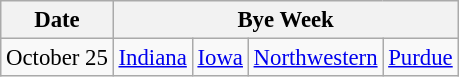<table class="wikitable" style="font-size:95%;">
<tr>
<th>Date</th>
<th colspan="4">Bye Week</th>
</tr>
<tr>
<td>October 25</td>
<td><a href='#'>Indiana</a></td>
<td><a href='#'>Iowa</a></td>
<td><a href='#'>Northwestern</a></td>
<td><a href='#'>Purdue</a></td>
</tr>
</table>
